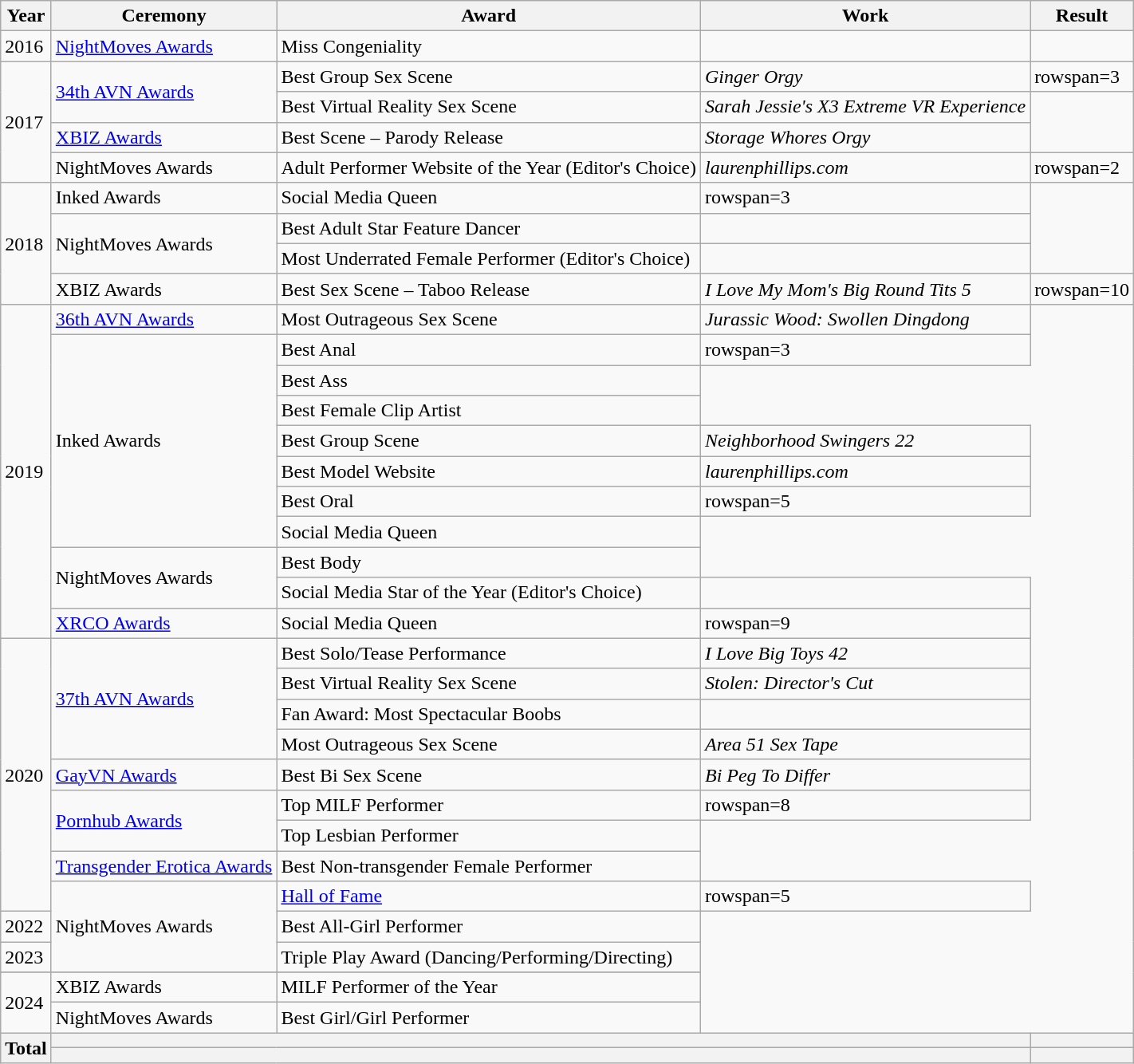<table class="wikitable">
<tr>
<th>Year</th>
<th>Ceremony</th>
<th>Award</th>
<th>Work</th>
<th>Result</th>
</tr>
<tr>
<td>2016</td>
<td><a href='#'>NightMoves Awards</a></td>
<td>Miss Congeniality</td>
<td></td>
<td></td>
</tr>
<tr>
<td rowspan="4">2017</td>
<td rowspan="2"><a href='#'>34th AVN Awards</a></td>
<td>Best Group Sex Scene</td>
<td><em>Ginger Orgy</em></td>
<td>rowspan=3 </td>
</tr>
<tr>
<td>Best Virtual Reality Sex Scene</td>
<td><em>Sarah Jessie's X3 Extreme VR Experience</em></td>
</tr>
<tr>
<td><a href='#'>XBIZ Awards</a></td>
<td>Best Scene – Parody Release</td>
<td><em>Storage Whores Orgy</em></td>
</tr>
<tr>
<td>NightMoves Awards</td>
<td>Adult Performer Website of the Year (Editor's Choice)</td>
<td><em>laurenphillips.com</em></td>
<td>rowspan=2 </td>
</tr>
<tr>
<td rowspan="4">2018</td>
<td>Inked Awards</td>
<td>Social Media Queen</td>
<td>rowspan=3 </td>
</tr>
<tr>
<td rowspan="2">NightMoves Awards</td>
<td>Best Adult Star Feature Dancer</td>
<td></td>
</tr>
<tr>
<td>Most Underrated Female Performer (Editor's Choice)</td>
<td></td>
</tr>
<tr>
<td>XBIZ Awards</td>
<td>Best Sex Scene – Taboo Release</td>
<td><em>I Love My Mom's Big Round Tits 5</em></td>
<td>rowspan=10 </td>
</tr>
<tr>
<td rowspan="11">2019</td>
<td><a href='#'>36th AVN Awards</a></td>
<td>Most Outrageous Sex Scene</td>
<td><em>Jurassic Wood: Swollen Dingdong</em></td>
</tr>
<tr>
<td rowspan="7">Inked Awards</td>
<td>Best Anal</td>
<td>rowspan=3 </td>
</tr>
<tr>
<td>Best Ass</td>
</tr>
<tr>
<td>Best Female Clip Artist</td>
</tr>
<tr>
<td>Best Group Scene</td>
<td><em>Neighborhood Swingers 22</em></td>
</tr>
<tr>
<td>Best Model Website</td>
<td><em>laurenphillips.com</em></td>
</tr>
<tr>
<td>Best Oral</td>
<td>rowspan=5 </td>
</tr>
<tr>
<td>Social Media Queen</td>
</tr>
<tr>
<td rowspan="2">NightMoves Awards</td>
<td>Best Body</td>
</tr>
<tr>
<td>Social Media Star of the Year (Editor's Choice)</td>
<td></td>
</tr>
<tr>
<td><a href='#'>XRCO Awards</a></td>
<td>Social Media Queen</td>
<td>rowspan=9 </td>
</tr>
<tr>
<td rowspan="9">2020</td>
<td rowspan="4"><a href='#'>37th AVN Awards</a></td>
<td>Best Solo/Tease Performance</td>
<td><em>I Love Big Toys 42</em></td>
</tr>
<tr>
<td>Best Virtual Reality Sex Scene</td>
<td><em>Stolen: Director's Cut</em></td>
</tr>
<tr>
<td>Fan Award: Most Spectacular Boobs</td>
<td></td>
</tr>
<tr>
<td>Most Outrageous Sex Scene</td>
<td><em>Area 51 Sex Tape</em></td>
</tr>
<tr>
<td><a href='#'>GayVN Awards</a></td>
<td>Best Bi Sex Scene</td>
<td><em>Bi Peg To Differ</em></td>
</tr>
<tr>
<td rowspan="2"><a href='#'>Pornhub Awards</a></td>
<td>Top MILF Performer</td>
<td>rowspan=8 </td>
</tr>
<tr>
<td>Top Lesbian Performer</td>
</tr>
<tr>
<td><a href='#'>Transgender Erotica Awards</a></td>
<td>Best Non-transgender Female Performer</td>
</tr>
<tr>
<td rowspan=3>NightMoves Awards</td>
<td><a href='#'>Hall of Fame</a></td>
<td>rowspan=5 </td>
</tr>
<tr>
<td>2022</td>
<td>Best All-Girl Performer</td>
</tr>
<tr>
<td>2023</td>
<td>Triple Play Award (Dancing/Performing/Directing)</td>
</tr>
<tr>
</tr>
<tr>
<td rowspan=2>2024</td>
<td>XBIZ Awards</td>
<td>MILF Performer of the Year</td>
</tr>
<tr>
<td>NightMoves Awards</td>
<td>Best Girl/Girl Performer</td>
</tr>
<tr>
<th rowspan="2">Total</th>
<th colspan="3"></th>
<th></th>
</tr>
<tr>
<th colspan="3"></th>
<th></th>
</tr>
</table>
